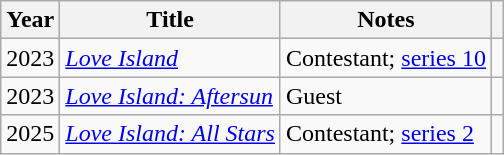<table class="wikitable">
<tr>
<th>Year</th>
<th>Title</th>
<th>Notes</th>
<th></th>
</tr>
<tr>
<td>2023</td>
<td><em><a href='#'>Love Island</a></em></td>
<td>Contestant; <a href='#'>series 10</a></td>
<td align="center"></td>
</tr>
<tr>
<td>2023</td>
<td><em><a href='#'>Love Island: Aftersun</a></em></td>
<td>Guest</td>
<td align="center"></td>
</tr>
<tr>
<td>2025</td>
<td><em><a href='#'>Love Island: All Stars</a></em></td>
<td>Contestant; <a href='#'>series 2</a></td>
<td align="center"></td>
</tr>
</table>
